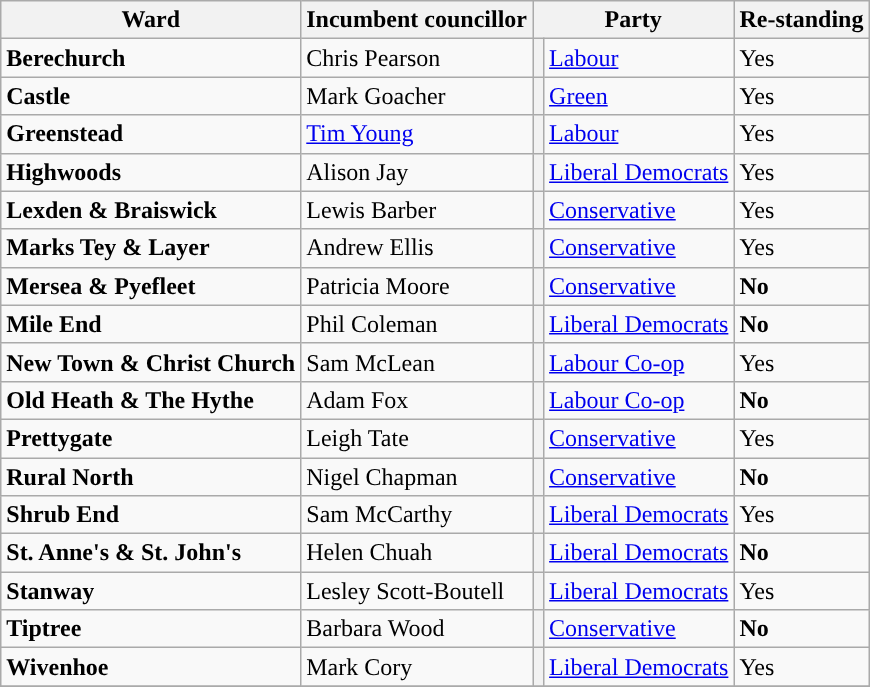<table class="wikitable sortable">
<tr>
<th>Ward</th>
<th>Incumbent councillor</th>
<th colspan="2">Party</th>
<th>Re-standing</th>
</tr>
<tr>
<td align="left"><strong>Berechurch</strong></td>
<td align="left">Chris Pearson</td>
<th style="background-color: "></th>
<td><a href='#'>Labour</a></td>
<td>Yes</td>
</tr>
<tr>
<td align="left"><strong>Castle</strong></td>
<td align="left">Mark Goacher</td>
<th style="background-color: "></th>
<td><a href='#'>Green</a></td>
<td>Yes</td>
</tr>
<tr>
<td align="left"><strong>Greenstead</strong></td>
<td align="left"><a href='#'>Tim Young</a></td>
<th style="background-color: "></th>
<td><a href='#'>Labour</a></td>
<td>Yes</td>
</tr>
<tr>
<td align="left"><strong>Highwoods</strong></td>
<td align="left">Alison Jay</td>
<th style="background-color: "></th>
<td><a href='#'>Liberal Democrats</a></td>
<td>Yes</td>
</tr>
<tr>
<td align="left"><strong>Lexden & Braiswick</strong></td>
<td align="left">Lewis Barber</td>
<th style="background-color: "></th>
<td><a href='#'>Conservative</a></td>
<td>Yes</td>
</tr>
<tr>
<td align="left"><strong>Marks Tey & Layer</strong></td>
<td align="left">Andrew Ellis</td>
<th style="background-color: "></th>
<td><a href='#'>Conservative</a></td>
<td>Yes</td>
</tr>
<tr>
<td align="left"><strong>Mersea & Pyefleet</strong></td>
<td align="left">Patricia Moore</td>
<th style="background-color: "></th>
<td><a href='#'>Conservative</a></td>
<td><strong>No</strong></td>
</tr>
<tr>
<td align="left"><strong>Mile End</strong></td>
<td align="left">Phil Coleman</td>
<th style="background-color: "></th>
<td><a href='#'>Liberal Democrats</a></td>
<td><strong>No</strong></td>
</tr>
<tr>
<td align="left"><strong>New Town & Christ Church</strong></td>
<td align="left">Sam McLean</td>
<th style="background-color: "></th>
<td><a href='#'>Labour Co-op</a></td>
<td>Yes</td>
</tr>
<tr>
<td align="left"><strong>Old Heath & The Hythe</strong></td>
<td align="left">Adam Fox</td>
<th style="background-color: "></th>
<td><a href='#'>Labour Co-op</a></td>
<td><strong>No</strong></td>
</tr>
<tr>
<td align="left"><strong>Prettygate</strong></td>
<td align="left">Leigh Tate</td>
<th style="background-color: "></th>
<td><a href='#'>Conservative</a></td>
<td>Yes</td>
</tr>
<tr>
<td align="left"><strong>Rural North</strong></td>
<td align="left">Nigel Chapman</td>
<th style="background-color: "></th>
<td><a href='#'>Conservative</a></td>
<td><strong>No</strong></td>
</tr>
<tr>
<td align="left"><strong>Shrub End</strong></td>
<td align="left">Sam McCarthy</td>
<th style="background-color: "></th>
<td><a href='#'>Liberal Democrats</a></td>
<td>Yes</td>
</tr>
<tr>
<td align="left"><strong>St. Anne's & St. John's</strong></td>
<td align="left">Helen Chuah</td>
<th style="background-color: "></th>
<td><a href='#'>Liberal Democrats</a></td>
<td><strong>No</strong></td>
</tr>
<tr>
<td align="left"><strong>Stanway</strong></td>
<td align="left">Lesley Scott-Boutell</td>
<th style="background-color: "></th>
<td><a href='#'>Liberal Democrats</a></td>
<td>Yes</td>
</tr>
<tr>
<td align="left"><strong>Tiptree</strong></td>
<td align="left">Barbara Wood</td>
<th style="background-color: "></th>
<td><a href='#'>Conservative</a></td>
<td><strong>No</strong></td>
</tr>
<tr>
<td align="left"><strong>Wivenhoe</strong></td>
<td align="left">Mark Cory</td>
<th style="background-color: "></th>
<td><a href='#'>Liberal Democrats</a></td>
<td>Yes</td>
</tr>
<tr>
</tr>
</table>
